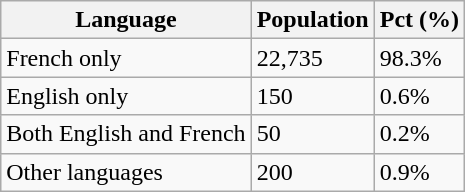<table class="wikitable">
<tr>
<th>Language</th>
<th>Population</th>
<th>Pct (%)</th>
</tr>
<tr>
<td>French only</td>
<td>22,735</td>
<td>98.3%</td>
</tr>
<tr>
<td>English only</td>
<td>150</td>
<td>0.6%</td>
</tr>
<tr>
<td>Both English and French</td>
<td>50</td>
<td>0.2%</td>
</tr>
<tr>
<td>Other languages</td>
<td>200</td>
<td>0.9%</td>
</tr>
</table>
